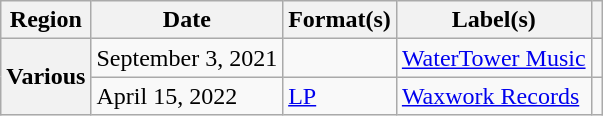<table class="wikitable plainrowheaders">
<tr>
<th scope="col">Region</th>
<th scope="col">Date</th>
<th scope="col">Format(s)</th>
<th scope="col">Label(s)</th>
<th scope="col"></th>
</tr>
<tr>
<th rowspan="2" scope="row">Various</th>
<td>September 3, 2021</td>
<td></td>
<td><a href='#'>WaterTower Music</a></td>
<td align="center"></td>
</tr>
<tr>
<td>April 15, 2022</td>
<td><a href='#'>LP</a></td>
<td><a href='#'>Waxwork Records</a></td>
<td align="center"></td>
</tr>
</table>
